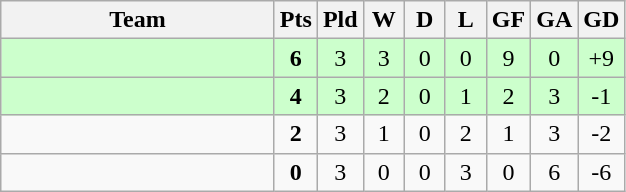<table class="wikitable" style="text-align: center;">
<tr>
<th width=175>Team</th>
<th width=20>Pts</th>
<th width=20>Pld</th>
<th width=20>W</th>
<th width=20>D</th>
<th width=20>L</th>
<th width=20>GF</th>
<th width=20>GA</th>
<th width=20>GD</th>
</tr>
<tr bgcolor=ccffcc>
<td align=left></td>
<td><strong>6</strong></td>
<td>3</td>
<td>3</td>
<td>0</td>
<td>0</td>
<td>9</td>
<td>0</td>
<td>+9</td>
</tr>
<tr bgcolor=ccffcc>
<td align=left></td>
<td><strong>4</strong></td>
<td>3</td>
<td>2</td>
<td>0</td>
<td>1</td>
<td>2</td>
<td>3</td>
<td>-1</td>
</tr>
<tr>
<td align=left></td>
<td><strong>2</strong></td>
<td>3</td>
<td>1</td>
<td>0</td>
<td>2</td>
<td>1</td>
<td>3</td>
<td>-2</td>
</tr>
<tr>
<td align=left></td>
<td><strong>0</strong></td>
<td>3</td>
<td>0</td>
<td>0</td>
<td>3</td>
<td>0</td>
<td>6</td>
<td>-6</td>
</tr>
</table>
